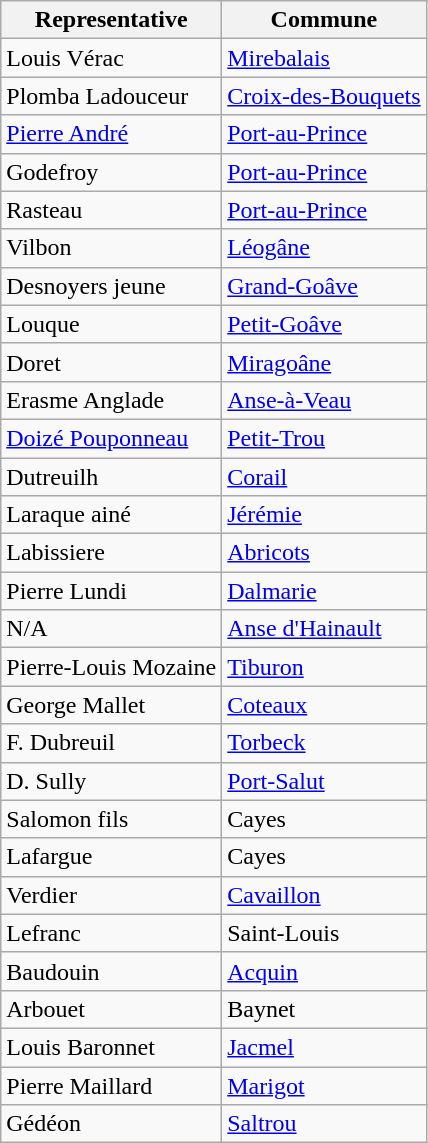<table class="wikitable">
<tr>
<th>Representative</th>
<th>Commune</th>
</tr>
<tr>
<td>Louis Vérac</td>
<td><a href='#'>Mirebalais</a></td>
</tr>
<tr>
<td>Plomba Ladouceur</td>
<td><a href='#'>Croix-des-Bouquets</a></td>
</tr>
<tr>
<td><a href='#'>Pierre André</a></td>
<td><a href='#'>Port-au-Prince</a></td>
</tr>
<tr>
<td>Godefroy</td>
<td><a href='#'>Port-au-Prince</a></td>
</tr>
<tr>
<td>Rasteau</td>
<td><a href='#'>Port-au-Prince</a></td>
</tr>
<tr>
<td>Vilbon</td>
<td><a href='#'>Léogâne</a></td>
</tr>
<tr>
<td>Desnoyers jeune</td>
<td><a href='#'>Grand-Goâve</a></td>
</tr>
<tr>
<td>Louque</td>
<td><a href='#'>Petit-Goâve</a></td>
</tr>
<tr>
<td>Doret</td>
<td><a href='#'>Miragoâne</a></td>
</tr>
<tr>
<td>Erasme Anglade</td>
<td><a href='#'>Anse-à-Veau</a></td>
</tr>
<tr>
<td><a href='#'>Doizé Pouponneau</a></td>
<td><a href='#'>Petit-Trou</a></td>
</tr>
<tr>
<td>Dutreuilh</td>
<td><a href='#'>Corail</a></td>
</tr>
<tr>
<td>Laraque ainé</td>
<td><a href='#'>Jérémie</a></td>
</tr>
<tr>
<td>Labissiere</td>
<td><a href='#'>Abricots</a></td>
</tr>
<tr>
<td>Pierre Lundi</td>
<td><a href='#'>Dalmarie</a></td>
</tr>
<tr>
<td>N/A</td>
<td><a href='#'>Anse d'Hainault</a></td>
</tr>
<tr>
<td>Pierre-Louis Mozaine</td>
<td><a href='#'>Tiburon</a></td>
</tr>
<tr>
<td>George Mallet</td>
<td><a href='#'>Coteaux</a></td>
</tr>
<tr>
<td>F. Dubreuil</td>
<td><a href='#'>Torbeck</a></td>
</tr>
<tr>
<td>D. Sully</td>
<td><a href='#'>Port-Salut</a></td>
</tr>
<tr>
<td>Salomon fils</td>
<td>Cayes</td>
</tr>
<tr>
<td>Lafargue</td>
<td>Cayes</td>
</tr>
<tr>
<td>Verdier</td>
<td><a href='#'>Cavaillon</a></td>
</tr>
<tr>
<td>Lefranc</td>
<td>Saint-Louis</td>
</tr>
<tr>
<td>Baudouin</td>
<td><a href='#'>Acquin</a></td>
</tr>
<tr>
<td>Arbouet</td>
<td>Baynet</td>
</tr>
<tr>
<td>Louis Baronnet</td>
<td><a href='#'>Jacmel</a></td>
</tr>
<tr>
<td>Pierre Maillard</td>
<td><a href='#'>Marigot</a></td>
</tr>
<tr>
<td>Gédéon</td>
<td><a href='#'>Saltrou</a></td>
</tr>
</table>
